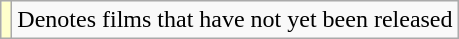<table class="wikitable sortable">
<tr>
<td style="background:#ffc;"></td>
<td>Denotes films that have not yet been released</td>
</tr>
</table>
